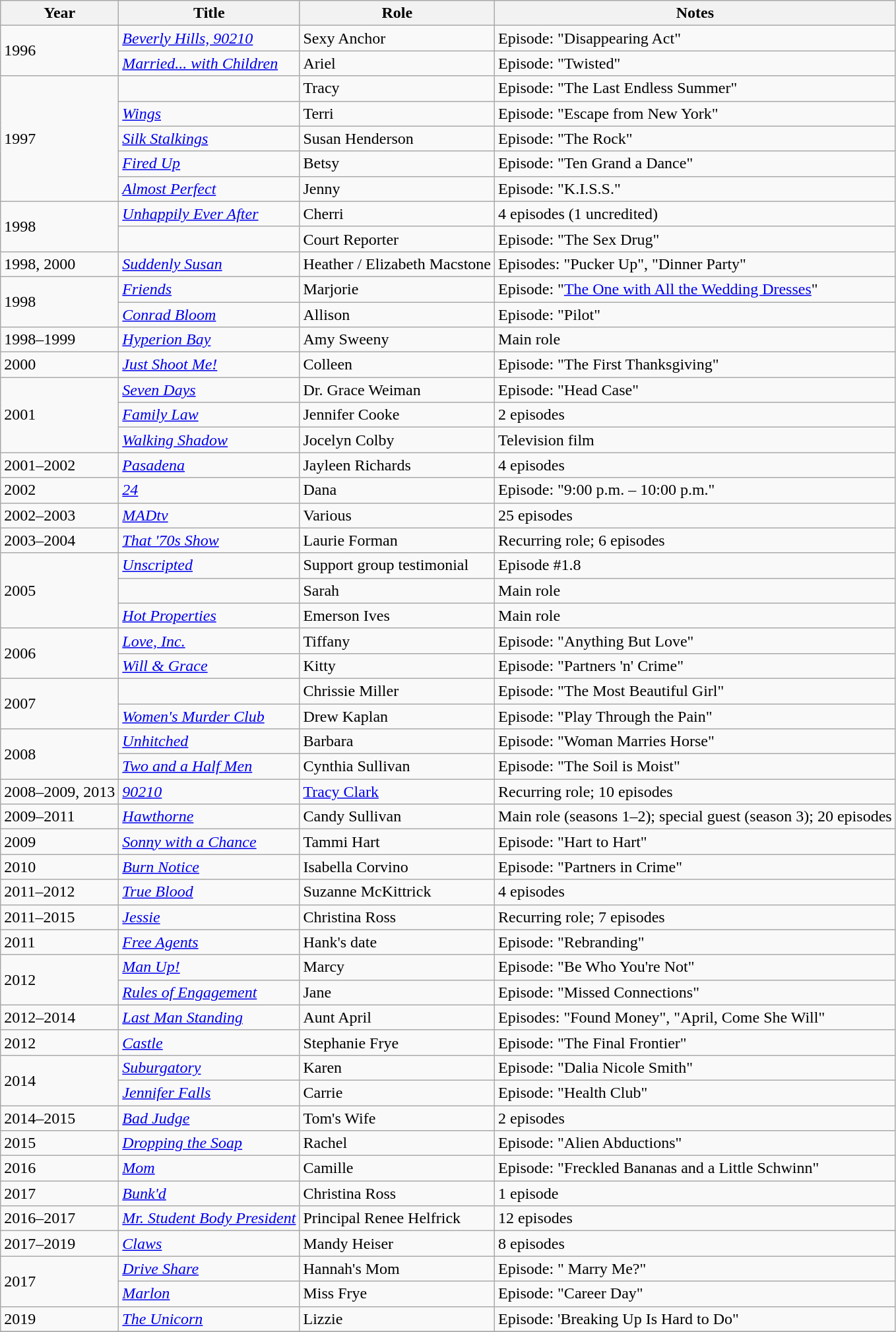<table class="wikitable sortable">
<tr>
<th>Year</th>
<th>Title</th>
<th>Role</th>
<th class="unsortable">Notes</th>
</tr>
<tr>
<td rowspan="2">1996</td>
<td><em><a href='#'>Beverly Hills, 90210</a></em></td>
<td>Sexy Anchor</td>
<td>Episode: "Disappearing Act"</td>
</tr>
<tr>
<td><em><a href='#'>Married... with Children</a></em></td>
<td>Ariel</td>
<td>Episode: "Twisted"</td>
</tr>
<tr>
<td rowspan="5">1997</td>
<td><em></em></td>
<td>Tracy</td>
<td>Episode: "The Last Endless Summer"</td>
</tr>
<tr>
<td><em><a href='#'>Wings</a></em></td>
<td>Terri</td>
<td>Episode: "Escape from New York"</td>
</tr>
<tr>
<td><em><a href='#'>Silk Stalkings</a></em></td>
<td>Susan Henderson</td>
<td>Episode: "The Rock"</td>
</tr>
<tr>
<td><em><a href='#'>Fired Up</a></em></td>
<td>Betsy</td>
<td>Episode: "Ten Grand a Dance"</td>
</tr>
<tr>
<td><em><a href='#'>Almost Perfect</a></em></td>
<td>Jenny</td>
<td>Episode: "K.I.S.S."</td>
</tr>
<tr>
<td rowspan="2">1998</td>
<td><em><a href='#'>Unhappily Ever After</a></em></td>
<td>Cherri</td>
<td>4 episodes (1 uncredited)</td>
</tr>
<tr>
<td><em></em></td>
<td>Court Reporter</td>
<td>Episode: "The Sex Drug"</td>
</tr>
<tr>
<td>1998, 2000</td>
<td><em><a href='#'>Suddenly Susan</a></em></td>
<td>Heather / Elizabeth Macstone</td>
<td>Episodes: "Pucker Up", "Dinner Party"</td>
</tr>
<tr>
<td rowspan="2">1998</td>
<td><em><a href='#'>Friends</a></em></td>
<td>Marjorie</td>
<td>Episode: "<a href='#'>The One with All the Wedding Dresses</a>"</td>
</tr>
<tr>
<td><em><a href='#'>Conrad Bloom</a></em></td>
<td>Allison</td>
<td>Episode: "Pilot"</td>
</tr>
<tr>
<td>1998–1999</td>
<td><em><a href='#'>Hyperion Bay</a></em></td>
<td>Amy Sweeny</td>
<td>Main role</td>
</tr>
<tr>
<td>2000</td>
<td><em><a href='#'>Just Shoot Me!</a></em></td>
<td>Colleen</td>
<td>Episode: "The First Thanksgiving"</td>
</tr>
<tr>
<td rowspan="3">2001</td>
<td><em><a href='#'>Seven Days</a></em></td>
<td>Dr. Grace Weiman</td>
<td>Episode: "Head Case"</td>
</tr>
<tr>
<td><em><a href='#'>Family Law</a></em></td>
<td>Jennifer Cooke</td>
<td>2 episodes</td>
</tr>
<tr>
<td><em><a href='#'>Walking Shadow</a></em></td>
<td>Jocelyn Colby</td>
<td>Television film</td>
</tr>
<tr>
<td>2001–2002</td>
<td><em><a href='#'>Pasadena</a></em></td>
<td>Jayleen Richards</td>
<td>4 episodes</td>
</tr>
<tr>
<td>2002</td>
<td><em><a href='#'>24</a></em></td>
<td>Dana</td>
<td>Episode: "9:00 p.m. – 10:00 p.m."</td>
</tr>
<tr>
<td>2002–2003</td>
<td><em><a href='#'>MADtv</a></em></td>
<td>Various</td>
<td>25 episodes</td>
</tr>
<tr>
<td>2003–2004</td>
<td><em><a href='#'>That '70s Show</a></em></td>
<td>Laurie Forman</td>
<td>Recurring role; 6 episodes</td>
</tr>
<tr>
<td rowspan="3">2005</td>
<td><em><a href='#'>Unscripted</a></em></td>
<td>Support group testimonial</td>
<td>Episode #1.8</td>
</tr>
<tr>
<td><em></em></td>
<td>Sarah</td>
<td>Main role</td>
</tr>
<tr>
<td><em><a href='#'>Hot Properties</a></em></td>
<td>Emerson Ives</td>
<td>Main role</td>
</tr>
<tr>
<td rowspan="2">2006</td>
<td><em><a href='#'>Love, Inc.</a></em></td>
<td>Tiffany</td>
<td>Episode: "Anything But Love"</td>
</tr>
<tr>
<td><em><a href='#'>Will & Grace</a></em></td>
<td>Kitty</td>
<td>Episode: "Partners 'n' Crime"</td>
</tr>
<tr>
<td rowspan="2">2007</td>
<td><em></em></td>
<td>Chrissie Miller</td>
<td>Episode: "The Most Beautiful Girl"</td>
</tr>
<tr>
<td><em><a href='#'>Women's Murder Club</a></em></td>
<td>Drew Kaplan</td>
<td>Episode: "Play Through the Pain"</td>
</tr>
<tr>
<td rowspan="2">2008</td>
<td><em><a href='#'>Unhitched</a></em></td>
<td>Barbara</td>
<td>Episode: "Woman Marries Horse"</td>
</tr>
<tr>
<td><em><a href='#'>Two and a Half Men</a></em></td>
<td>Cynthia Sullivan</td>
<td>Episode: "The Soil is Moist"</td>
</tr>
<tr>
<td>2008–2009, 2013</td>
<td><em><a href='#'>90210</a></em></td>
<td><a href='#'>Tracy Clark</a></td>
<td>Recurring role; 10 episodes</td>
</tr>
<tr>
<td>2009–2011</td>
<td><em><a href='#'>Hawthorne</a></em></td>
<td>Candy Sullivan</td>
<td>Main role (seasons 1–2); special guest (season 3); 20 episodes</td>
</tr>
<tr>
<td>2009</td>
<td><em><a href='#'>Sonny with a Chance</a></em></td>
<td>Tammi Hart</td>
<td>Episode: "Hart to Hart"</td>
</tr>
<tr>
<td>2010</td>
<td><em><a href='#'>Burn Notice</a></em></td>
<td>Isabella Corvino</td>
<td>Episode: "Partners in Crime"</td>
</tr>
<tr>
<td>2011–2012</td>
<td><em><a href='#'>True Blood</a></em></td>
<td>Suzanne McKittrick</td>
<td>4 episodes</td>
</tr>
<tr>
<td>2011–2015</td>
<td><em><a href='#'>Jessie</a></em></td>
<td>Christina Ross</td>
<td>Recurring role; 7 episodes</td>
</tr>
<tr>
<td>2011</td>
<td><em><a href='#'>Free Agents</a></em></td>
<td>Hank's date</td>
<td>Episode: "Rebranding"</td>
</tr>
<tr>
<td rowspan="2">2012</td>
<td><em><a href='#'>Man Up!</a></em></td>
<td>Marcy</td>
<td>Episode: "Be Who You're Not"</td>
</tr>
<tr>
<td><em><a href='#'>Rules of Engagement</a></em></td>
<td>Jane</td>
<td>Episode: "Missed Connections"</td>
</tr>
<tr>
<td>2012–2014</td>
<td><em><a href='#'>Last Man Standing</a></em></td>
<td>Aunt April</td>
<td>Episodes: "Found Money", "April, Come She Will"</td>
</tr>
<tr>
<td>2012</td>
<td><em><a href='#'>Castle</a></em></td>
<td>Stephanie Frye</td>
<td>Episode: "The Final Frontier"</td>
</tr>
<tr>
<td rowspan="2">2014</td>
<td><em><a href='#'>Suburgatory</a></em></td>
<td>Karen</td>
<td>Episode: "Dalia Nicole Smith"</td>
</tr>
<tr>
<td><em><a href='#'>Jennifer Falls</a></em></td>
<td>Carrie</td>
<td>Episode: "Health Club"</td>
</tr>
<tr>
<td>2014–2015</td>
<td><em><a href='#'>Bad Judge</a></em></td>
<td>Tom's Wife</td>
<td>2 episodes</td>
</tr>
<tr>
<td>2015</td>
<td><em><a href='#'>Dropping the Soap</a></em></td>
<td>Rachel</td>
<td>Episode: "Alien Abductions"</td>
</tr>
<tr>
<td>2016</td>
<td><em><a href='#'>Mom</a></em></td>
<td>Camille</td>
<td>Episode: "Freckled Bananas and a Little Schwinn"</td>
</tr>
<tr>
<td>2017</td>
<td><em><a href='#'>Bunk'd</a></em></td>
<td>Christina Ross</td>
<td>1 episode</td>
</tr>
<tr>
<td>2016–2017</td>
<td><em><a href='#'>Mr. Student Body President</a></em></td>
<td>Principal Renee Helfrick</td>
<td>12 episodes</td>
</tr>
<tr>
<td>2017–2019</td>
<td><em><a href='#'>Claws</a></em></td>
<td>Mandy Heiser</td>
<td>8 episodes</td>
</tr>
<tr>
<td rowspan="2">2017</td>
<td><em><a href='#'>Drive Share</a></em></td>
<td>Hannah's Mom</td>
<td>Episode: " Marry Me?"</td>
</tr>
<tr>
<td><em><a href='#'>Marlon</a></em></td>
<td>Miss Frye</td>
<td>Episode: "Career Day"</td>
</tr>
<tr>
<td>2019</td>
<td><em><a href='#'>The Unicorn</a></em></td>
<td>Lizzie</td>
<td>Episode: 'Breaking Up Is Hard to Do"</td>
</tr>
<tr>
</tr>
</table>
